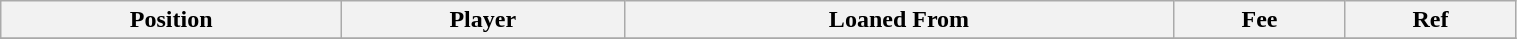<table class="wikitable sortable" style="width:80%; text-align:center; font-size:100%; text-align:left;">
<tr>
<th>Position</th>
<th>Player</th>
<th>Loaned From</th>
<th>Fee</th>
<th>Ref</th>
</tr>
<tr>
</tr>
</table>
